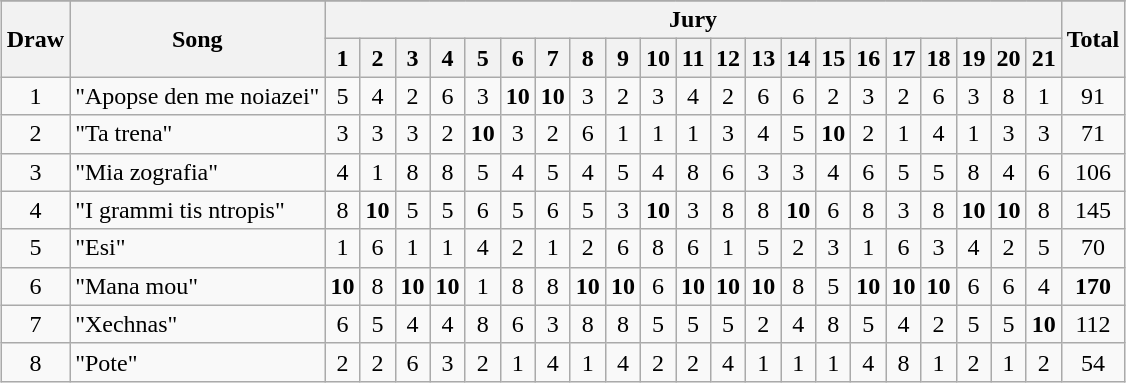<table class="wikitable plainrowheaders" style="margin: 1em auto 1em auto; text-align:center;">
<tr>
</tr>
<tr>
<th rowspan="2">Draw</th>
<th rowspan="2">Song</th>
<th colspan="21">Jury</th>
<th rowspan="2">Total</th>
</tr>
<tr>
<th>1</th>
<th>2</th>
<th>3</th>
<th>4</th>
<th>5</th>
<th>6</th>
<th>7</th>
<th>8</th>
<th>9</th>
<th>10</th>
<th>11</th>
<th>12</th>
<th>13</th>
<th>14</th>
<th>15</th>
<th>16</th>
<th>17</th>
<th>18</th>
<th>19</th>
<th>20</th>
<th>21</th>
</tr>
<tr>
<td>1</td>
<td align="left">"Apopse den me noiazei"</td>
<td>5</td>
<td>4</td>
<td>2</td>
<td>6</td>
<td>3</td>
<td><strong>10</strong></td>
<td><strong>10</strong></td>
<td>3</td>
<td>2</td>
<td>3</td>
<td>4</td>
<td>2</td>
<td>6</td>
<td>6</td>
<td>2</td>
<td>3</td>
<td>2</td>
<td>6</td>
<td>3</td>
<td>8</td>
<td>1</td>
<td>91</td>
</tr>
<tr>
<td>2</td>
<td align="left">"Ta trena"</td>
<td>3</td>
<td>3</td>
<td>3</td>
<td>2</td>
<td><strong>10</strong></td>
<td>3</td>
<td>2</td>
<td>6</td>
<td>1</td>
<td>1</td>
<td>1</td>
<td>3</td>
<td>4</td>
<td>5</td>
<td><strong>10</strong></td>
<td>2</td>
<td>1</td>
<td>4</td>
<td>1</td>
<td>3</td>
<td>3</td>
<td>71</td>
</tr>
<tr>
<td>3</td>
<td align="left">"Mia zografia"</td>
<td>4</td>
<td>1</td>
<td>8</td>
<td>8</td>
<td>5</td>
<td>4</td>
<td>5</td>
<td>4</td>
<td>5</td>
<td>4</td>
<td>8</td>
<td>6</td>
<td>3</td>
<td>3</td>
<td>4</td>
<td>6</td>
<td>5</td>
<td>5</td>
<td>8</td>
<td>4</td>
<td>6</td>
<td>106</td>
</tr>
<tr>
<td>4</td>
<td align="left">"I grammi tis ntropis"</td>
<td>8</td>
<td><strong>10</strong></td>
<td>5</td>
<td>5</td>
<td>6</td>
<td>5</td>
<td>6</td>
<td>5</td>
<td>3</td>
<td><strong>10</strong></td>
<td>3</td>
<td>8</td>
<td>8</td>
<td><strong>10</strong></td>
<td>6</td>
<td>8</td>
<td>3</td>
<td>8</td>
<td><strong>10</strong></td>
<td><strong>10</strong></td>
<td>8</td>
<td>145</td>
</tr>
<tr>
<td>5</td>
<td align="left">"Esi"</td>
<td>1</td>
<td>6</td>
<td>1</td>
<td>1</td>
<td>4</td>
<td>2</td>
<td>1</td>
<td>2</td>
<td>6</td>
<td>8</td>
<td>6</td>
<td>1</td>
<td>5</td>
<td>2</td>
<td>3</td>
<td>1</td>
<td>6</td>
<td>3</td>
<td>4</td>
<td>2</td>
<td>5</td>
<td>70</td>
</tr>
<tr>
<td>6</td>
<td align="left">"Mana mou"</td>
<td><strong>10</strong></td>
<td>8</td>
<td><strong>10</strong></td>
<td><strong>10</strong></td>
<td>1</td>
<td>8</td>
<td>8</td>
<td><strong>10</strong></td>
<td><strong>10</strong></td>
<td>6</td>
<td><strong>10</strong></td>
<td><strong>10</strong></td>
<td><strong>10</strong></td>
<td>8</td>
<td>5</td>
<td><strong>10</strong></td>
<td><strong>10</strong></td>
<td><strong>10</strong></td>
<td>6</td>
<td>6</td>
<td>4</td>
<td><strong>170</strong></td>
</tr>
<tr>
<td>7</td>
<td align="left">"Xechnas"</td>
<td>6</td>
<td>5</td>
<td>4</td>
<td>4</td>
<td>8</td>
<td>6</td>
<td>3</td>
<td>8</td>
<td>8</td>
<td>5</td>
<td>5</td>
<td>5</td>
<td>2</td>
<td>4</td>
<td>8</td>
<td>5</td>
<td>4</td>
<td>2</td>
<td>5</td>
<td>5</td>
<td><strong>10</strong></td>
<td>112</td>
</tr>
<tr>
<td>8</td>
<td align="left">"Pote"</td>
<td>2</td>
<td>2</td>
<td>6</td>
<td>3</td>
<td>2</td>
<td>1</td>
<td>4</td>
<td>1</td>
<td>4</td>
<td>2</td>
<td>2</td>
<td>4</td>
<td>1</td>
<td>1</td>
<td>1</td>
<td>4</td>
<td>8</td>
<td>1</td>
<td>2</td>
<td>1</td>
<td>2</td>
<td>54</td>
</tr>
</table>
